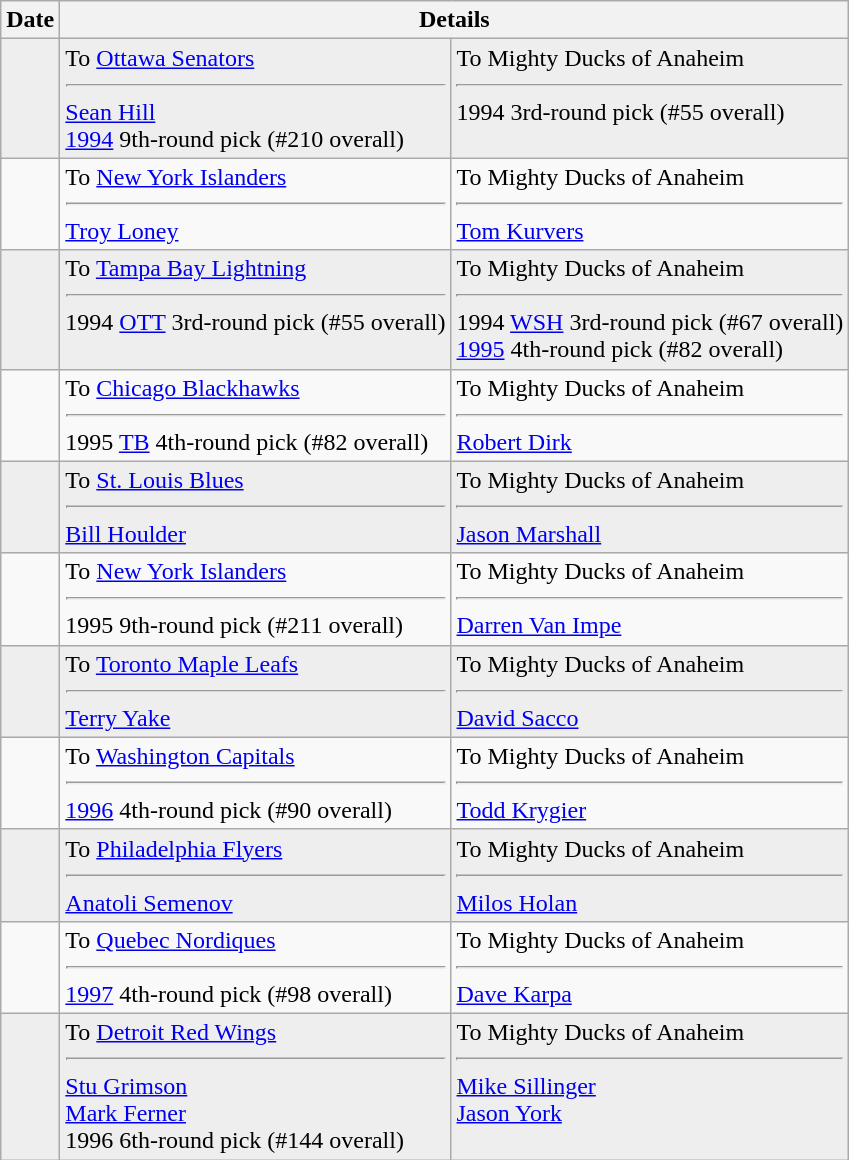<table class="wikitable">
<tr>
<th>Date</th>
<th colspan="2">Details</th>
</tr>
<tr style="background:#eee;">
<td></td>
<td valign="top">To <a href='#'>Ottawa Senators</a><hr><a href='#'>Sean Hill</a><br><a href='#'>1994</a> 9th-round pick (#210 overall)</td>
<td valign="top">To Mighty Ducks of Anaheim<hr>1994 3rd-round pick (#55 overall)</td>
</tr>
<tr>
<td></td>
<td valign="top">To <a href='#'>New York Islanders</a><hr><a href='#'>Troy Loney</a></td>
<td valign="top">To Mighty Ducks of Anaheim<hr><a href='#'>Tom Kurvers</a></td>
</tr>
<tr style="background:#eee;">
<td></td>
<td valign="top">To <a href='#'>Tampa Bay Lightning</a><hr>1994 <a href='#'>OTT</a> 3rd-round pick (#55 overall)</td>
<td valign="top">To Mighty Ducks of Anaheim<hr>1994 <a href='#'>WSH</a> 3rd-round pick (#67 overall)<br><a href='#'>1995</a> 4th-round pick (#82 overall)</td>
</tr>
<tr>
<td></td>
<td valign="top">To <a href='#'>Chicago Blackhawks</a><hr>1995 <a href='#'>TB</a> 4th-round pick (#82 overall)</td>
<td valign="top">To Mighty Ducks of Anaheim<hr><a href='#'>Robert Dirk</a></td>
</tr>
<tr style="background:#eee;">
<td></td>
<td valign="top">To <a href='#'>St. Louis Blues</a><hr><a href='#'>Bill Houlder</a></td>
<td valign="top">To Mighty Ducks of Anaheim<hr><a href='#'>Jason Marshall</a></td>
</tr>
<tr>
<td></td>
<td valign="top">To <a href='#'>New York Islanders</a><hr>1995 9th-round pick (#211 overall)</td>
<td valign="top">To Mighty Ducks of Anaheim<hr><a href='#'>Darren Van Impe</a></td>
</tr>
<tr style="background:#eee;">
<td></td>
<td valign="top">To <a href='#'>Toronto Maple Leafs</a><hr><a href='#'>Terry Yake</a></td>
<td valign="top">To Mighty Ducks of Anaheim<hr><a href='#'>David Sacco</a></td>
</tr>
<tr>
<td></td>
<td valign="top">To <a href='#'>Washington Capitals</a><hr><a href='#'>1996</a> 4th-round pick (#90 overall)</td>
<td valign="top">To Mighty Ducks of Anaheim<hr><a href='#'>Todd Krygier</a></td>
</tr>
<tr style="background:#eee;">
<td></td>
<td valign="top">To <a href='#'>Philadelphia Flyers</a><hr><a href='#'>Anatoli Semenov</a></td>
<td valign="top">To Mighty Ducks of Anaheim<hr><a href='#'>Milos Holan</a></td>
</tr>
<tr>
<td></td>
<td valign="top">To <a href='#'>Quebec Nordiques</a><hr><a href='#'>1997</a> 4th-round pick (#98 overall)</td>
<td valign="top">To Mighty Ducks of Anaheim<hr><a href='#'>Dave Karpa</a></td>
</tr>
<tr style="background:#eee;">
<td></td>
<td valign="top">To <a href='#'>Detroit Red Wings</a><hr><a href='#'>Stu Grimson</a><br><a href='#'>Mark Ferner</a><br>1996 6th-round pick (#144 overall)</td>
<td valign="top">To Mighty Ducks of Anaheim<hr><a href='#'>Mike Sillinger</a><br><a href='#'>Jason York</a></td>
</tr>
</table>
